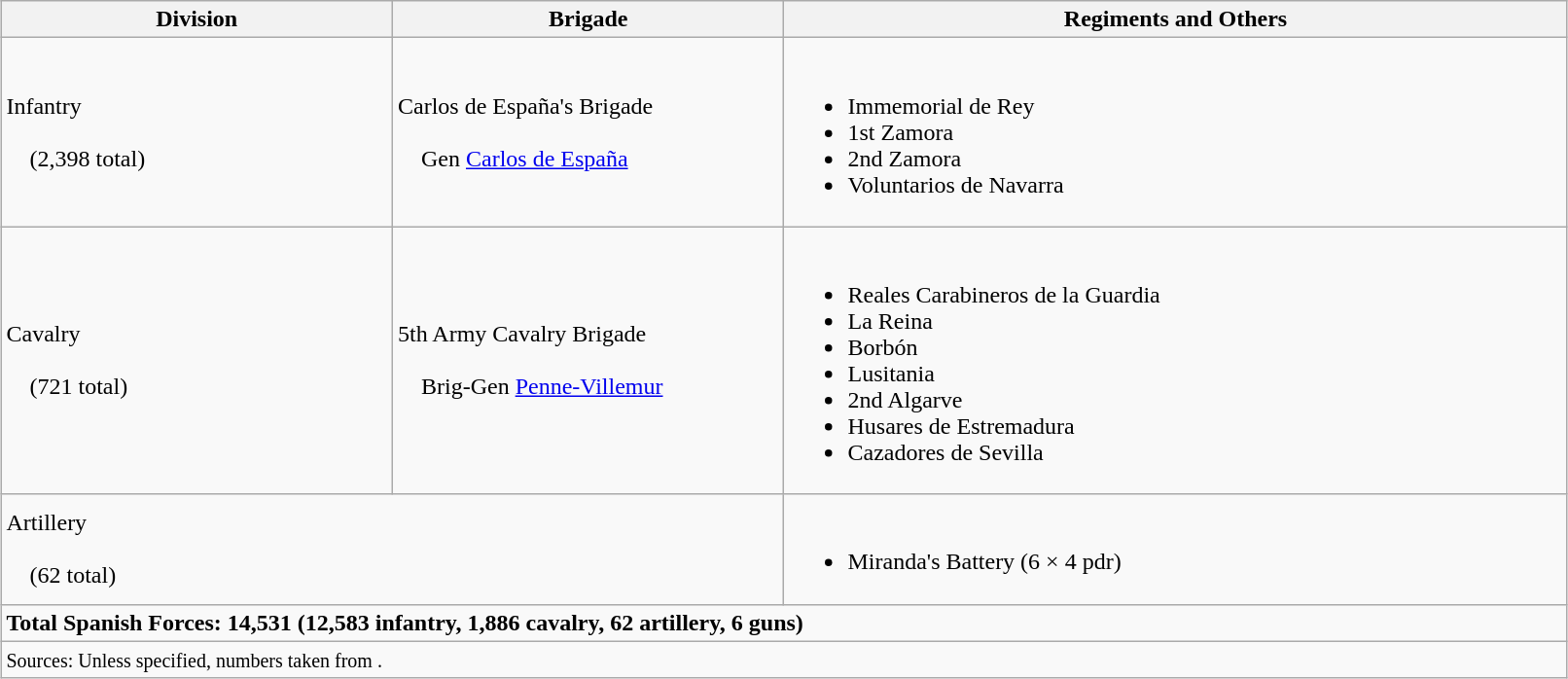<table class="wikitable" width="85%" style="margin: 1em auto 1em auto">
<tr>
<th style="width:25%;">Division</th>
<th style="width:25%;">Brigade</th>
<th>Regiments and Others</th>
</tr>
<tr>
<td>Infantry<br><br>    (2,398 total)</td>
<td>Carlos de España's Brigade<br><br>    Gen <a href='#'>Carlos de España</a></td>
<td><br><ul><li>Immemorial de Rey</li><li>1st Zamora</li><li>2nd Zamora</li><li>Voluntarios de Navarra</li></ul></td>
</tr>
<tr>
<td>Cavalry<br><br>    (721 total)</td>
<td>5th Army Cavalry Brigade<br><br>    Brig-Gen <a href='#'>Penne-Villemur</a></td>
<td><br><ul><li>Reales Carabineros de la Guardia</li><li>La Reina</li><li>Borbón</li><li>Lusitania</li><li>2nd Algarve</li><li>Husares de Estremadura</li><li>Cazadores de Sevilla</li></ul></td>
</tr>
<tr>
<td colspan=2>Artillery<br><br>    (62 total)</td>
<td><br><ul><li>Miranda's Battery (6 × 4 pdr)</li></ul></td>
</tr>
<tr>
<td colspan=3><strong>Total Spanish Forces: 14,531 (12,583 infantry, 1,886 cavalry, 62 artillery, 6 guns)</strong></td>
</tr>
<tr>
<td colspan=3><small>Sources: Unless specified, numbers taken from .</small></td>
</tr>
</table>
